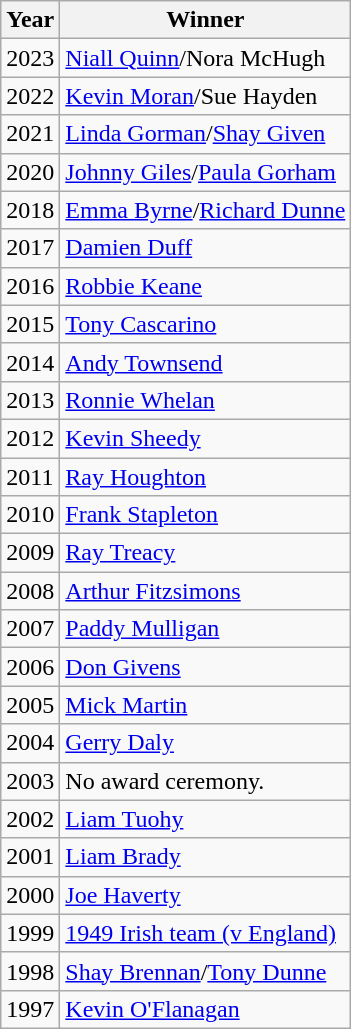<table class="wikitable">
<tr>
<th>Year</th>
<th>Winner</th>
</tr>
<tr>
<td>2023</td>
<td><a href='#'>Niall Quinn</a>/Nora McHugh</td>
</tr>
<tr>
<td>2022</td>
<td><a href='#'>Kevin Moran</a>/Sue Hayden</td>
</tr>
<tr>
<td>2021</td>
<td><a href='#'>Linda Gorman</a>/<a href='#'>Shay Given</a></td>
</tr>
<tr>
<td>2020</td>
<td><a href='#'>Johnny Giles</a>/<a href='#'>Paula Gorham</a></td>
</tr>
<tr>
<td>2018</td>
<td><a href='#'>Emma Byrne</a>/<a href='#'>Richard Dunne</a></td>
</tr>
<tr>
<td>2017</td>
<td><a href='#'>Damien Duff</a></td>
</tr>
<tr>
<td>2016</td>
<td><a href='#'>Robbie Keane</a></td>
</tr>
<tr>
<td>2015</td>
<td><a href='#'>Tony Cascarino</a></td>
</tr>
<tr>
<td>2014</td>
<td><a href='#'>Andy Townsend</a></td>
</tr>
<tr>
<td>2013</td>
<td><a href='#'>Ronnie Whelan</a></td>
</tr>
<tr>
<td>2012</td>
<td><a href='#'>Kevin Sheedy</a></td>
</tr>
<tr>
<td>2011</td>
<td><a href='#'>Ray Houghton</a></td>
</tr>
<tr>
<td>2010</td>
<td><a href='#'>Frank Stapleton</a></td>
</tr>
<tr>
<td>2009</td>
<td><a href='#'>Ray Treacy</a></td>
</tr>
<tr>
<td>2008</td>
<td><a href='#'>Arthur Fitzsimons</a></td>
</tr>
<tr>
<td>2007</td>
<td><a href='#'>Paddy Mulligan</a></td>
</tr>
<tr>
<td>2006</td>
<td><a href='#'>Don Givens</a></td>
</tr>
<tr>
<td>2005</td>
<td><a href='#'>Mick Martin</a></td>
</tr>
<tr>
<td>2004</td>
<td><a href='#'>Gerry Daly</a></td>
</tr>
<tr>
<td>2003</td>
<td>No award ceremony.</td>
</tr>
<tr>
<td>2002</td>
<td><a href='#'>Liam Tuohy</a></td>
</tr>
<tr>
<td>2001</td>
<td><a href='#'>Liam Brady</a></td>
</tr>
<tr>
<td>2000</td>
<td><a href='#'>Joe Haverty</a></td>
</tr>
<tr>
<td>1999</td>
<td><a href='#'>1949 Irish team (v England)</a></td>
</tr>
<tr>
<td>1998</td>
<td><a href='#'>Shay Brennan</a>/<a href='#'>Tony Dunne</a></td>
</tr>
<tr>
<td>1997</td>
<td><a href='#'>Kevin O'Flanagan</a></td>
</tr>
</table>
